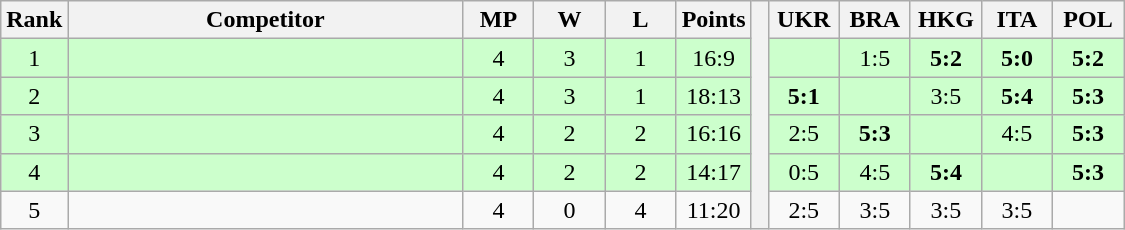<table class="wikitable" style="text-align:center">
<tr>
<th>Rank</th>
<th style="width:16em">Competitor</th>
<th style="width:2.5em">MP</th>
<th style="width:2.5em">W</th>
<th style="width:2.5em">L</th>
<th>Points</th>
<th rowspan="6"> </th>
<th style="width:2.5em">UKR</th>
<th style="width:2.5em">BRA</th>
<th style="width:2.5em">HKG</th>
<th style="width:2.5em">ITA</th>
<th style="width:2.5em">POL</th>
</tr>
<tr style="background:#cfc;">
<td>1</td>
<td style="text-align:left"></td>
<td>4</td>
<td>3</td>
<td>1</td>
<td>16:9</td>
<td></td>
<td>1:5</td>
<td><strong>5:2</strong></td>
<td><strong>5:0</strong></td>
<td><strong>5:2</strong></td>
</tr>
<tr style="background:#cfc;">
<td>2</td>
<td style="text-align:left"></td>
<td>4</td>
<td>3</td>
<td>1</td>
<td>18:13</td>
<td><strong>5:1</strong></td>
<td></td>
<td>3:5</td>
<td><strong>5:4</strong></td>
<td><strong>5:3</strong></td>
</tr>
<tr style="background:#cfc;">
<td>3</td>
<td style="text-align:left"></td>
<td>4</td>
<td>2</td>
<td>2</td>
<td>16:16</td>
<td>2:5</td>
<td><strong>5:3</strong></td>
<td></td>
<td>4:5</td>
<td><strong>5:3</strong></td>
</tr>
<tr style="background:#cfc;">
<td>4</td>
<td style="text-align:left"></td>
<td>4</td>
<td>2</td>
<td>2</td>
<td>14:17</td>
<td>0:5</td>
<td>4:5</td>
<td><strong>5:4</strong></td>
<td></td>
<td><strong>5:3</strong></td>
</tr>
<tr>
<td>5</td>
<td style="text-align:left"></td>
<td>4</td>
<td>0</td>
<td>4</td>
<td>11:20</td>
<td>2:5</td>
<td>3:5</td>
<td>3:5</td>
<td>3:5</td>
<td></td>
</tr>
</table>
